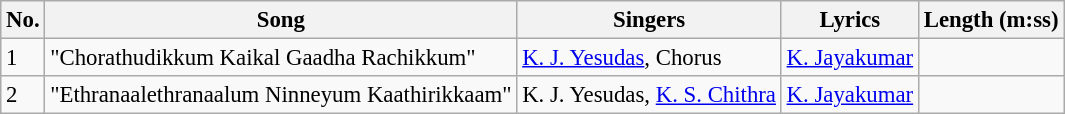<table class="wikitable" style="font-size:95%;">
<tr>
<th>No.</th>
<th>Song</th>
<th>Singers</th>
<th>Lyrics</th>
<th>Length (m:ss)</th>
</tr>
<tr>
<td>1</td>
<td>"Chorathudikkum Kaikal Gaadha Rachikkum"</td>
<td><a href='#'>K. J. Yesudas</a>, Chorus</td>
<td><a href='#'>K. Jayakumar</a></td>
<td></td>
</tr>
<tr>
<td>2</td>
<td>"Ethranaalethranaalum Ninneyum Kaathirikkaam"</td>
<td>K. J. Yesudas, <a href='#'>K. S. Chithra</a></td>
<td><a href='#'>K. Jayakumar</a></td>
<td></td>
</tr>
</table>
